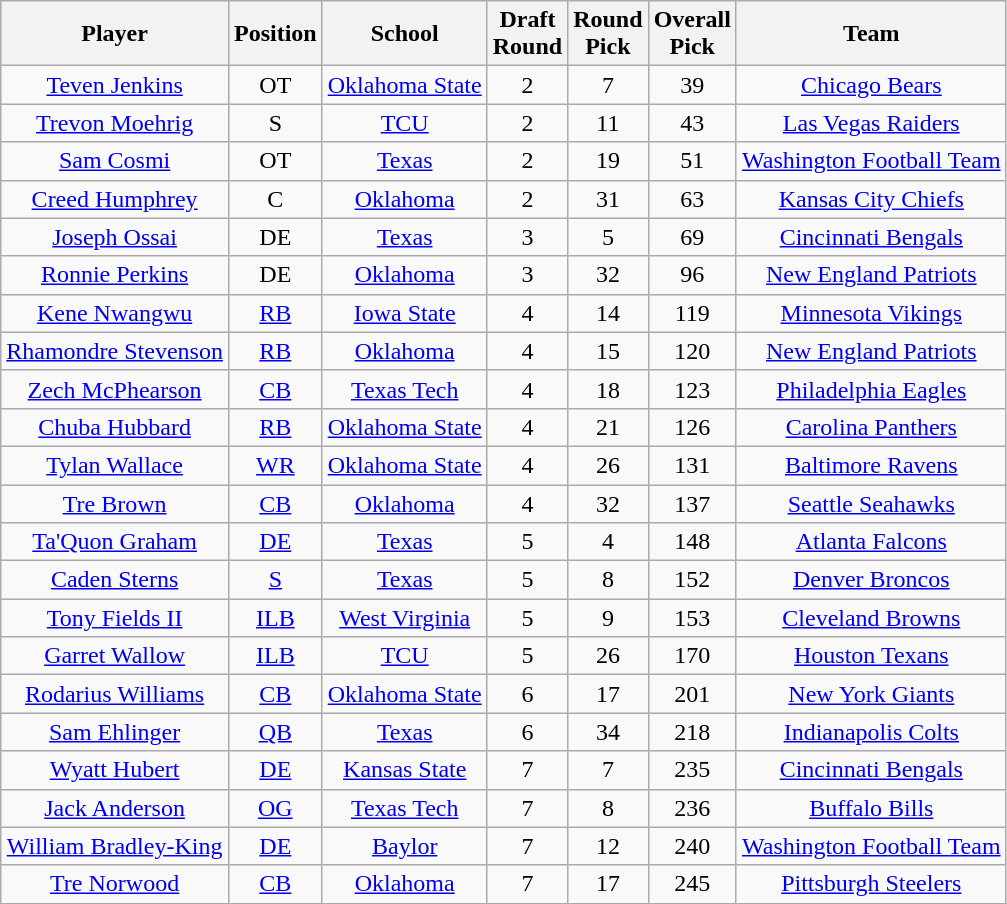<table class="wikitable sortable" border="1" style="text-align: center">
<tr>
<th>Player</th>
<th>Position</th>
<th>School</th>
<th>Draft<br>Round</th>
<th>Round<br>Pick</th>
<th>Overall<br>Pick</th>
<th>Team</th>
</tr>
<tr>
<td><a href='#'>Teven Jenkins</a></td>
<td>OT</td>
<td><a href='#'>Oklahoma State</a></td>
<td>2</td>
<td>7</td>
<td>39</td>
<td><a href='#'>Chicago Bears</a></td>
</tr>
<tr>
<td><a href='#'>Trevon Moehrig</a></td>
<td>S</td>
<td><a href='#'>TCU</a></td>
<td>2</td>
<td>11</td>
<td>43</td>
<td><a href='#'>Las Vegas Raiders</a></td>
</tr>
<tr>
<td><a href='#'>Sam Cosmi</a></td>
<td>OT</td>
<td><a href='#'>Texas</a></td>
<td>2</td>
<td>19</td>
<td>51</td>
<td><a href='#'>Washington Football Team</a></td>
</tr>
<tr>
<td><a href='#'>Creed Humphrey</a></td>
<td>C</td>
<td><a href='#'>Oklahoma</a></td>
<td>2</td>
<td>31</td>
<td>63</td>
<td><a href='#'>Kansas City Chiefs</a></td>
</tr>
<tr>
<td><a href='#'>Joseph Ossai</a></td>
<td>DE</td>
<td><a href='#'>Texas</a></td>
<td>3</td>
<td>5</td>
<td>69</td>
<td><a href='#'>Cincinnati Bengals</a></td>
</tr>
<tr>
<td><a href='#'>Ronnie Perkins</a></td>
<td>DE</td>
<td><a href='#'>Oklahoma</a></td>
<td>3</td>
<td>32</td>
<td>96</td>
<td><a href='#'>New England Patriots</a></td>
</tr>
<tr>
<td><a href='#'>Kene Nwangwu</a></td>
<td><a href='#'>RB</a></td>
<td><a href='#'>Iowa State</a></td>
<td>4</td>
<td>14</td>
<td>119</td>
<td><a href='#'>Minnesota Vikings</a></td>
</tr>
<tr>
<td><a href='#'>Rhamondre Stevenson</a></td>
<td><a href='#'>RB</a></td>
<td><a href='#'>Oklahoma</a></td>
<td>4</td>
<td>15</td>
<td>120</td>
<td><a href='#'>New England Patriots</a></td>
</tr>
<tr>
<td><a href='#'>Zech McPhearson</a></td>
<td><a href='#'>CB</a></td>
<td><a href='#'>Texas Tech</a></td>
<td>4</td>
<td>18</td>
<td>123</td>
<td><a href='#'>Philadelphia Eagles</a></td>
</tr>
<tr>
<td><a href='#'>Chuba Hubbard</a></td>
<td><a href='#'>RB</a></td>
<td><a href='#'>Oklahoma State</a></td>
<td>4</td>
<td>21</td>
<td>126</td>
<td><a href='#'>Carolina Panthers</a></td>
</tr>
<tr>
<td><a href='#'>Tylan Wallace</a></td>
<td><a href='#'>WR</a></td>
<td><a href='#'>Oklahoma State</a></td>
<td>4</td>
<td>26</td>
<td>131</td>
<td><a href='#'>Baltimore Ravens</a></td>
</tr>
<tr>
<td><a href='#'>Tre Brown</a></td>
<td><a href='#'>CB</a></td>
<td><a href='#'>Oklahoma</a></td>
<td>4</td>
<td>32</td>
<td>137</td>
<td><a href='#'>Seattle Seahawks</a></td>
</tr>
<tr>
<td><a href='#'>Ta'Quon Graham</a></td>
<td><a href='#'>DE</a></td>
<td><a href='#'>Texas</a></td>
<td>5</td>
<td>4</td>
<td>148</td>
<td><a href='#'>Atlanta Falcons</a></td>
</tr>
<tr>
<td><a href='#'>Caden Sterns</a></td>
<td><a href='#'>S</a></td>
<td><a href='#'>Texas</a></td>
<td>5</td>
<td>8</td>
<td>152</td>
<td><a href='#'>Denver Broncos</a></td>
</tr>
<tr>
<td><a href='#'>Tony Fields II</a></td>
<td><a href='#'>ILB</a></td>
<td><a href='#'>West Virginia</a></td>
<td>5</td>
<td>9</td>
<td>153</td>
<td><a href='#'>Cleveland Browns</a></td>
</tr>
<tr>
<td><a href='#'>Garret Wallow</a></td>
<td><a href='#'>ILB</a></td>
<td><a href='#'>TCU</a></td>
<td>5</td>
<td>26</td>
<td>170</td>
<td><a href='#'>Houston Texans</a></td>
</tr>
<tr>
<td><a href='#'>Rodarius Williams</a></td>
<td><a href='#'>CB</a></td>
<td><a href='#'>Oklahoma State</a></td>
<td>6</td>
<td>17</td>
<td>201</td>
<td><a href='#'>New York Giants</a></td>
</tr>
<tr>
<td><a href='#'>Sam Ehlinger</a></td>
<td><a href='#'>QB</a></td>
<td><a href='#'>Texas</a></td>
<td>6</td>
<td>34</td>
<td>218</td>
<td><a href='#'>Indianapolis Colts</a></td>
</tr>
<tr>
<td><a href='#'>Wyatt Hubert</a></td>
<td><a href='#'>DE</a></td>
<td><a href='#'>Kansas State</a></td>
<td>7</td>
<td>7</td>
<td>235</td>
<td><a href='#'>Cincinnati Bengals</a></td>
</tr>
<tr>
<td><a href='#'>Jack Anderson</a></td>
<td><a href='#'>OG</a></td>
<td><a href='#'>Texas Tech</a></td>
<td>7</td>
<td>8</td>
<td>236</td>
<td><a href='#'>Buffalo Bills</a></td>
</tr>
<tr>
<td><a href='#'>William Bradley-King</a></td>
<td><a href='#'>DE</a></td>
<td><a href='#'>Baylor</a></td>
<td>7</td>
<td>12</td>
<td>240</td>
<td><a href='#'>Washington Football Team</a></td>
</tr>
<tr>
<td><a href='#'>Tre Norwood</a></td>
<td><a href='#'>CB</a></td>
<td><a href='#'>Oklahoma</a></td>
<td>7</td>
<td>17</td>
<td>245</td>
<td><a href='#'>Pittsburgh Steelers</a></td>
</tr>
<tr>
</tr>
</table>
